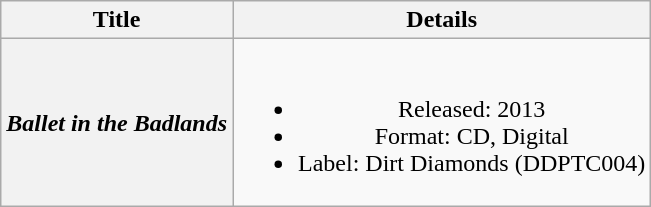<table class="wikitable plainrowheaders" style="text-align:center;" border="1">
<tr>
<th>Title</th>
<th>Details</th>
</tr>
<tr>
<th scope="row"><em>Ballet in the Badlands</em></th>
<td><br><ul><li>Released: 2013</li><li>Format: CD, Digital</li><li>Label: Dirt Diamonds (DDPTC004)</li></ul></td>
</tr>
</table>
